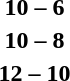<table style="text-align:center">
<tr>
<th width=200></th>
<th width=100></th>
<th width=200></th>
</tr>
<tr>
<td align=right></td>
<td><strong>10 – 6</strong></td>
<td align=left></td>
</tr>
<tr>
<td align=right></td>
<td><strong>10 – 8</strong></td>
<td align=left></td>
</tr>
<tr>
<td align=right></td>
<td><strong>12 – 10</strong></td>
<td align=left></td>
</tr>
</table>
